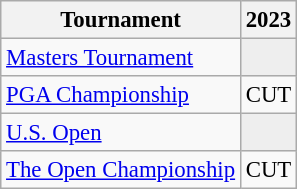<table class="wikitable" style="font-size:95%;text-align:center;">
<tr>
<th>Tournament</th>
<th>2023</th>
</tr>
<tr>
<td align=left><a href='#'>Masters Tournament</a></td>
<td style="background:#eeeeee;"></td>
</tr>
<tr>
<td align=left><a href='#'>PGA Championship</a></td>
<td>CUT</td>
</tr>
<tr>
<td align=left><a href='#'>U.S. Open</a></td>
<td style="background:#eeeeee;"></td>
</tr>
<tr>
<td align=left><a href='#'>The Open Championship</a></td>
<td>CUT</td>
</tr>
</table>
